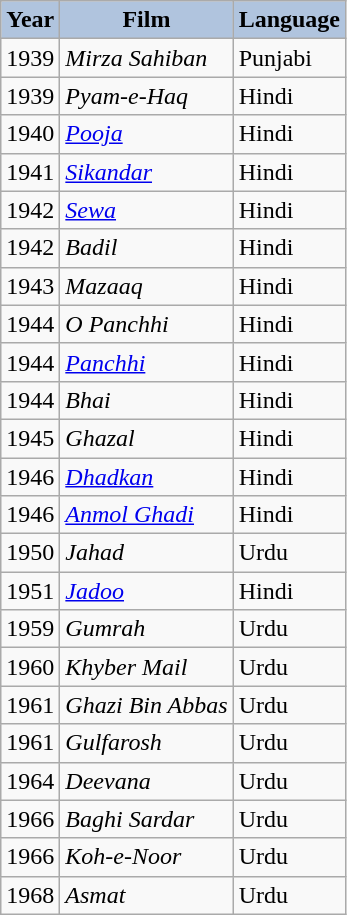<table class="wikitable sortable plainrowheaders">
<tr>
<th style="background:#B0C4DE;">Year</th>
<th style="background:#B0C4DE;">Film</th>
<th style="background:#B0C4DE;">Language</th>
</tr>
<tr>
<td>1939</td>
<td><em>Mirza Sahiban</em></td>
<td>Punjabi</td>
</tr>
<tr>
<td>1939</td>
<td><em>Pyam-e-Haq</em></td>
<td>Hindi</td>
</tr>
<tr>
<td>1940</td>
<td><em><a href='#'>Pooja</a></em></td>
<td>Hindi</td>
</tr>
<tr>
<td>1941</td>
<td><em><a href='#'>Sikandar</a></em></td>
<td>Hindi</td>
</tr>
<tr>
<td>1942</td>
<td><em><a href='#'>Sewa</a></em></td>
<td>Hindi</td>
</tr>
<tr>
<td>1942</td>
<td><em>Badil</em></td>
<td>Hindi</td>
</tr>
<tr>
<td>1943</td>
<td><em>Mazaaq</em></td>
<td>Hindi</td>
</tr>
<tr>
<td>1944</td>
<td><em>O Panchhi</em></td>
<td>Hindi</td>
</tr>
<tr>
<td>1944</td>
<td><em><a href='#'>Panchhi</a></em></td>
<td>Hindi</td>
</tr>
<tr>
<td>1944</td>
<td><em>Bhai</em></td>
<td>Hindi</td>
</tr>
<tr>
<td>1945</td>
<td><em>Ghazal</em></td>
<td>Hindi</td>
</tr>
<tr>
<td>1946</td>
<td><em><a href='#'>Dhadkan</a></em></td>
<td>Hindi</td>
</tr>
<tr>
<td>1946</td>
<td><em><a href='#'>Anmol Ghadi</a></em></td>
<td>Hindi</td>
</tr>
<tr>
<td>1950</td>
<td><em>Jahad</em></td>
<td>Urdu</td>
</tr>
<tr>
<td>1951</td>
<td><em><a href='#'>Jadoo</a></em></td>
<td>Hindi</td>
</tr>
<tr>
<td>1959</td>
<td><em>Gumrah</em></td>
<td>Urdu</td>
</tr>
<tr>
<td>1960</td>
<td><em>Khyber Mail</em></td>
<td>Urdu</td>
</tr>
<tr>
<td>1961</td>
<td><em>Ghazi Bin Abbas</em></td>
<td>Urdu</td>
</tr>
<tr>
<td>1961</td>
<td><em>Gulfarosh</em></td>
<td>Urdu</td>
</tr>
<tr>
<td>1964</td>
<td><em>Deevana</em></td>
<td>Urdu</td>
</tr>
<tr>
<td>1966</td>
<td><em>Baghi Sardar</em></td>
<td>Urdu</td>
</tr>
<tr>
<td>1966</td>
<td><em>Koh-e-Noor</em></td>
<td>Urdu</td>
</tr>
<tr>
<td>1968</td>
<td><em>Asmat</em></td>
<td>Urdu</td>
</tr>
</table>
